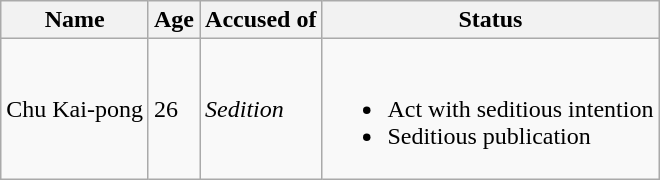<table class="wikitable">
<tr>
<th>Name</th>
<th>Age</th>
<th>Accused of</th>
<th>Status</th>
</tr>
<tr>
<td>Chu Kai-pong</td>
<td>26</td>
<td><em>Sedition</em></td>
<td><br><ul><li>Act with seditious intention</li><li>Seditious publication</li></ul></td>
</tr>
</table>
